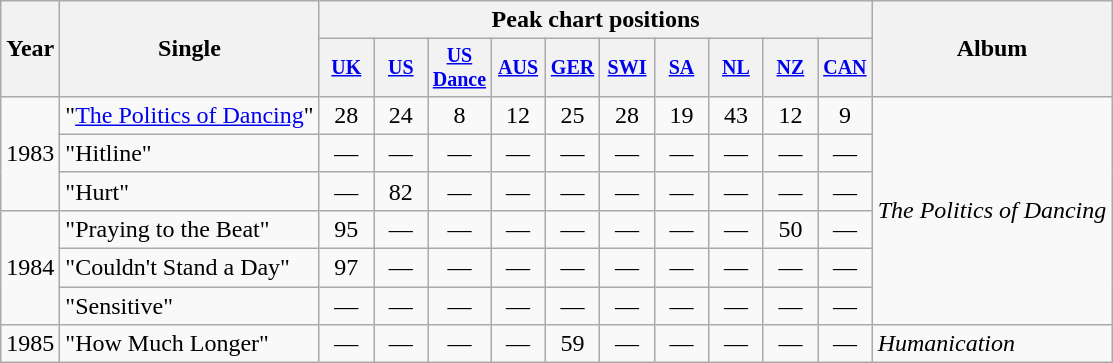<table class="wikitable" style="text-align:center;">
<tr>
<th rowspan="2">Year</th>
<th rowspan="2">Single</th>
<th colspan="10">Peak chart positions</th>
<th rowspan="2">Album</th>
</tr>
<tr style="font-size:smaller;">
<th width="30"><a href='#'>UK</a><br></th>
<th width="30"><a href='#'>US</a> <br></th>
<th width="30"><a href='#'>US<br>Dance</a><br></th>
<th width="30"><a href='#'>AUS</a></th>
<th width="30"><a href='#'>GER</a></th>
<th width="30"><a href='#'>SWI</a><br></th>
<th width="30"><a href='#'>SA</a></th>
<th width="30"><a href='#'>NL</a> <br></th>
<th width="30"><a href='#'>NZ</a> <br></th>
<th width="30"><a href='#'>CAN</a></th>
</tr>
<tr>
<td rowspan="3">1983</td>
<td align="left">"<a href='#'>The Politics of Dancing</a>"</td>
<td>28</td>
<td>24</td>
<td>8</td>
<td>12</td>
<td>25</td>
<td>28</td>
<td>19</td>
<td>43</td>
<td>12</td>
<td>9</td>
<td align="left" rowspan="6"><em>The Politics of Dancing</em></td>
</tr>
<tr>
<td align="left">"Hitline"</td>
<td>—</td>
<td>—</td>
<td>—</td>
<td>—</td>
<td>—</td>
<td>—</td>
<td>—</td>
<td>—</td>
<td>—</td>
<td>—</td>
</tr>
<tr>
<td align="left">"Hurt"</td>
<td>—</td>
<td>82</td>
<td>—</td>
<td>—</td>
<td>—</td>
<td>—</td>
<td>—</td>
<td>—</td>
<td>—</td>
<td>—</td>
</tr>
<tr>
<td rowspan="3">1984</td>
<td align="left">"Praying to the Beat"</td>
<td>95</td>
<td>—</td>
<td>—</td>
<td>—</td>
<td>—</td>
<td>—</td>
<td>—</td>
<td>—</td>
<td>50</td>
<td>—</td>
</tr>
<tr>
<td align="left">"Couldn't Stand a Day"</td>
<td>97</td>
<td>—</td>
<td>—</td>
<td>—</td>
<td>—</td>
<td>—</td>
<td>—</td>
<td>—</td>
<td>—</td>
<td>—</td>
</tr>
<tr>
<td align="left">"Sensitive"</td>
<td>—</td>
<td>—</td>
<td>—</td>
<td>—</td>
<td>—</td>
<td>—</td>
<td>—</td>
<td>—</td>
<td>—</td>
<td>—</td>
</tr>
<tr>
<td rowspan="1">1985</td>
<td align="left">"How Much Longer"</td>
<td>—</td>
<td>—</td>
<td>—</td>
<td>—</td>
<td>59</td>
<td>—</td>
<td>—</td>
<td>—</td>
<td>—</td>
<td>—</td>
<td align="left" rowspan="1"><em>Humanication</em></td>
</tr>
</table>
